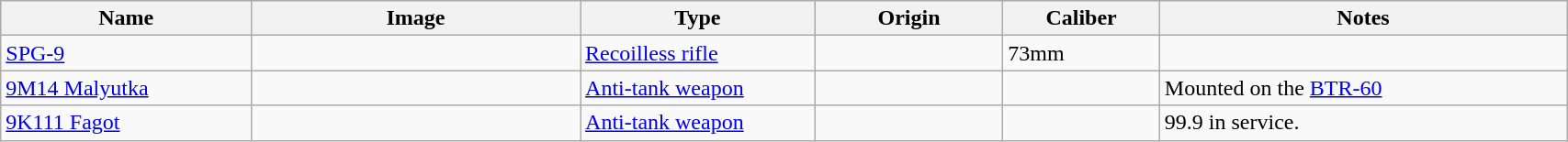<table class="wikitable" style="width:90%;">
<tr>
<th width=16%>Name</th>
<th width=21%>Image</th>
<th width=15%>Type</th>
<th width=12%>Origin</th>
<th width=10%>Caliber</th>
<th width=26%>Notes</th>
</tr>
<tr>
<td><a href='#'>SPG-9</a></td>
<td></td>
<td><a href='#'>Recoilless rifle</a></td>
<td></td>
<td>73mm</td>
<td></td>
</tr>
<tr>
<td><a href='#'>9M14 Malyutka</a></td>
<td></td>
<td><a href='#'>Anti-tank weapon</a></td>
<td></td>
<td></td>
<td>Mounted on the <a href='#'>BTR-60</a></td>
</tr>
<tr>
<td><a href='#'>9K111 Fagot</a></td>
<td></td>
<td><a href='#'>Anti-tank weapon</a></td>
<td></td>
<td></td>
<td>99.9 in service.</td>
</tr>
</table>
